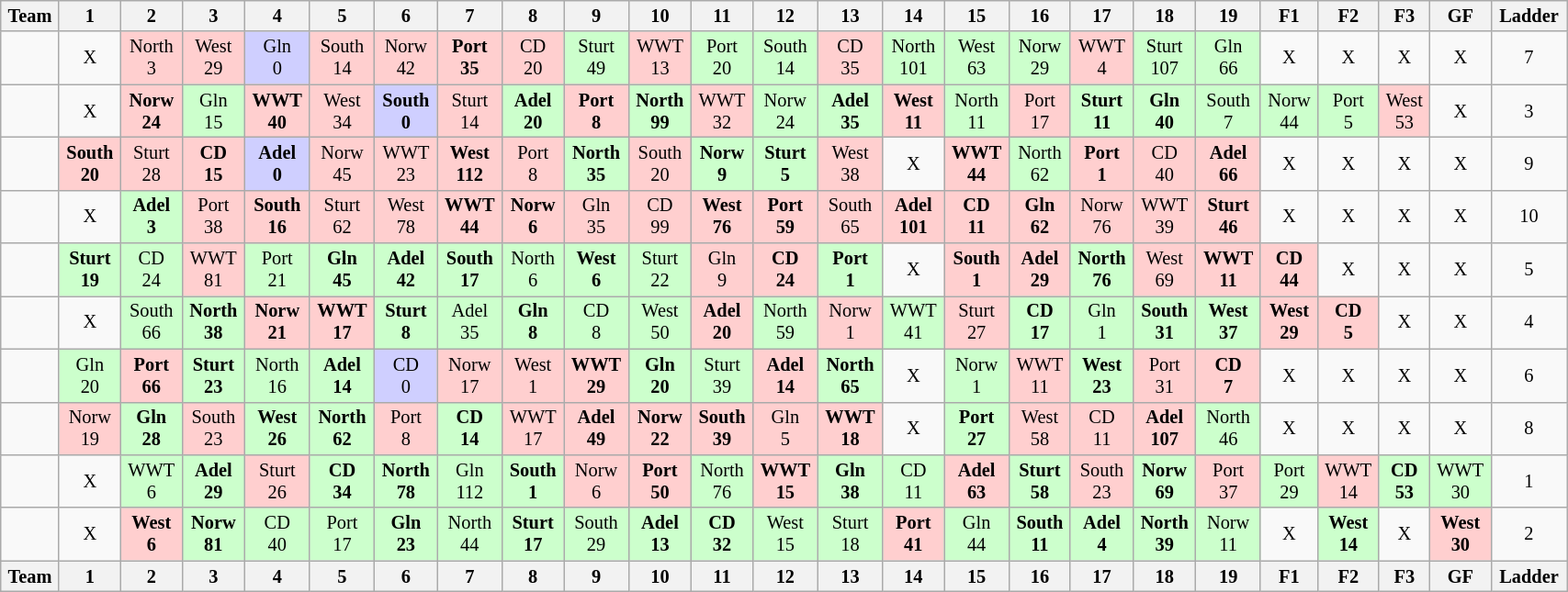<table class="wikitable sortable" style="font-size:85%; text-align:center; width:90%">
<tr valign="top">
<th valign="middle">Team</th>
<th>1</th>
<th>2</th>
<th>3</th>
<th>4</th>
<th>5</th>
<th>6</th>
<th>7</th>
<th>8</th>
<th>9</th>
<th>10</th>
<th>11</th>
<th>12</th>
<th>13</th>
<th>14</th>
<th>15</th>
<th>16</th>
<th>17</th>
<th>18</th>
<th>19</th>
<th>F1</th>
<th>F2</th>
<th>F3</th>
<th>GF</th>
<th valign="middle">Ladder</th>
</tr>
<tr>
<td align="left"></td>
<td>X</td>
<td style="background:#FFCFCF;">North<br>3</td>
<td style="background:#FFCFCF;">West<br>29</td>
<td style="background:#CFCFFF;">Gln<br>0</td>
<td style="background:#FFCFCF;">South<br>14</td>
<td style="background:#FFCFCF;">Norw<br>42</td>
<td style="background:#FFCFCF;"><strong>Port</strong><br><strong>35</strong></td>
<td style="background:#FFCFCF;">CD<br>20</td>
<td style="background:#cfc;">Sturt<br>49</td>
<td style="background:#FFCFCF;">WWT<br>13</td>
<td style="background:#cfc;">Port<br>20</td>
<td style="background:#cfc;">South<br>14</td>
<td style="background:#FFCFCF;">CD<br>35</td>
<td style="background:#cfc;">North<br>101</td>
<td style="background:#cfc;">West<br>63</td>
<td style="background:#cfc;">Norw<br>29</td>
<td style="background:#FFCFCF;">WWT<br>4</td>
<td style="background:#cfc;">Sturt<br>107</td>
<td style="background:#cfc;">Gln<br>66</td>
<td>X</td>
<td>X</td>
<td>X</td>
<td>X</td>
<td>7</td>
</tr>
<tr>
<td align="left"></td>
<td>X</td>
<td style="background:#FFCFCF;"><strong>Norw</strong><br><strong>24</strong></td>
<td style="background:#cfc;">Gln<br>15</td>
<td style="background:#FFCFCF;"><strong>WWT</strong><br><strong>40</strong></td>
<td style="background:#FFCFCF;">West<br>34</td>
<td style="background:#CFCFFF;"><strong>South</strong><br><strong>0</strong></td>
<td style="background:#FFCFCF;">Sturt<br>14</td>
<td style="background:#cfc;"><strong>Adel</strong><br><strong>20</strong></td>
<td style="background:#FFCFCF;"><strong>Port</strong><br><strong>8</strong></td>
<td style="background:#cfc;"><strong>North</strong><br><strong>99</strong></td>
<td style="background:#FFCFCF;">WWT<br>32</td>
<td style="background:#cfc;">Norw<br>24</td>
<td style="background:#cfc;"><strong>Adel</strong><br><strong>35</strong></td>
<td style="background:#FFCFCF;"><strong>West</strong><br><strong>11</strong></td>
<td style="background:#cfc;">North<br>11</td>
<td style="background:#FFCFCF;">Port<br>17</td>
<td style="background:#cfc;"><strong>Sturt</strong><br><strong>11</strong></td>
<td style="background:#cfc;"><strong>Gln</strong><br><strong>40</strong></td>
<td style="background:#cfc;">South<br>7</td>
<td style="background:#cfc;">Norw<br>44</td>
<td style="background:#cfc;">Port<br>5</td>
<td style="background:#FFCFCF;">West<br>53</td>
<td>X</td>
<td>3</td>
</tr>
<tr>
<td align="left"></td>
<td style="background:#FFCFCF;"><strong>South</strong><br><strong>20</strong></td>
<td style="background:#FFCFCF;">Sturt<br>28</td>
<td style="background:#FFCFCF;"><strong>CD</strong><br><strong>15</strong></td>
<td style="background:#CFCFFF;"><strong>Adel</strong><br><strong>0</strong></td>
<td style="background:#FFCFCF;">Norw<br>45</td>
<td style="background:#FFCFCF;">WWT<br>23</td>
<td style="background:#FFCFCF;"><strong>West</strong><br><strong>112</strong></td>
<td style="background:#FFCFCF;">Port<br>8</td>
<td style="background:#cfc;"><strong>North</strong><br><strong>35</strong></td>
<td style="background:#FFCFCF;">South<br>20</td>
<td style="background:#cfc;"><strong>Norw</strong><br><strong>9</strong></td>
<td style="background:#cfc;"><strong>Sturt</strong><br><strong>5</strong></td>
<td style="background:#FFCFCF;">West<br>38</td>
<td>X</td>
<td style="background:#FFCFCF;"><strong>WWT</strong><br><strong>44</strong></td>
<td style="background:#cfc;">North<br>62</td>
<td style="background:#FFCFCF;"><strong>Port</strong><br><strong>1</strong></td>
<td style="background:#FFCFCF;">CD<br>40</td>
<td style="background:#FFCFCF;"><strong>Adel</strong><br><strong>66</strong></td>
<td>X</td>
<td>X</td>
<td>X</td>
<td>X</td>
<td>9</td>
</tr>
<tr>
<td align="left"></td>
<td>X</td>
<td style="background:#cfc;"><strong>Adel</strong><br><strong>3</strong></td>
<td style="background:#FFCFCF;">Port<br>38</td>
<td style="background:#FFCFCF;"><strong>South</strong><br><strong>16</strong></td>
<td style="background:#FFCFCF;">Sturt<br>62</td>
<td style="background:#FFCFCF;">West<br>78</td>
<td style="background:#FFCFCF;"><strong>WWT</strong><br><strong>44</strong></td>
<td style="background:#FFCFCF;"><strong>Norw</strong><br><strong>6</strong></td>
<td style="background:#FFCFCF;">Gln<br>35</td>
<td style="background:#FFCFCF;">CD<br>99</td>
<td style="background:#FFCFCF;"><strong>West</strong><br><strong>76</strong></td>
<td style="background:#FFCFCF;"><strong>Port</strong><br><strong>59</strong></td>
<td style="background:#FFCFCF;">South<br>65</td>
<td style="background:#FFCFCF;"><strong>Adel</strong><br><strong>101</strong></td>
<td style="background:#FFCFCF;"><strong>CD</strong><br><strong>11</strong></td>
<td style="background:#FFCFCF;"><strong>Gln</strong><br><strong>62</strong></td>
<td style="background:#FFCFCF;">Norw<br>76</td>
<td style="background:#FFCFCF;">WWT<br>39</td>
<td style="background:#FFCFCF;"><strong>Sturt</strong><br><strong>46</strong></td>
<td>X</td>
<td>X</td>
<td>X</td>
<td>X</td>
<td>10</td>
</tr>
<tr>
<td align="left"></td>
<td style="background:#cfc;"><strong>Sturt</strong><br><strong>19</strong></td>
<td style="background:#cfc;">CD<br>24</td>
<td style="background:#FFCFCF;">WWT<br>81</td>
<td style="background:#cfc;">Port<br>21</td>
<td style="background:#cfc;"><strong>Gln</strong><br><strong>45</strong></td>
<td style="background:#cfc;"><strong>Adel</strong><br><strong>42</strong></td>
<td style="background:#cfc;"><strong>South</strong><br><strong>17</strong></td>
<td style="background:#cfc;">North<br>6</td>
<td style="background:#cfc;"><strong>West</strong><br><strong>6</strong></td>
<td style="background:#cfc;">Sturt<br>22</td>
<td style="background:#FFCFCF;">Gln<br>9</td>
<td style="background:#FFCFCF;"><strong>CD</strong><br><strong>24</strong></td>
<td style="background:#cfc;"><strong>Port</strong><br><strong>1</strong></td>
<td>X</td>
<td style="background:#FFCFCF;"><strong>South</strong><br><strong>1</strong></td>
<td style="background:#FFCFCF;"><strong>Adel</strong><br><strong>29</strong></td>
<td style="background:#cfc;"><strong>North</strong><br><strong>76</strong></td>
<td style="background:#FFCFCF;">West<br>69</td>
<td style="background:#FFCFCF;"><strong>WWT</strong><br><strong>11</strong></td>
<td style="background:#FFCFCF;"><strong>CD</strong><br><strong>44</strong></td>
<td>X</td>
<td>X</td>
<td>X</td>
<td>5</td>
</tr>
<tr>
<td align="left"></td>
<td>X</td>
<td style="background:#cfc;">South<br>66</td>
<td style="background:#cfc;"><strong>North</strong><br><strong>38</strong></td>
<td style="background:#FFCFCF;"><strong>Norw</strong><br><strong>21</strong></td>
<td style="background:#FFCFCF;"><strong>WWT</strong><br><strong>17</strong></td>
<td style="background:#cfc;"><strong>Sturt</strong><br><strong>8</strong></td>
<td style="background:#cfc;">Adel<br>35</td>
<td style="background:#cfc;"><strong>Gln</strong><br><strong>8</strong></td>
<td style="background:#cfc;">CD<br>8</td>
<td style="background:#cfc;">West<br>50</td>
<td style="background:#FFCFCF;"><strong>Adel</strong><br><strong>20</strong></td>
<td style="background:#cfc;">North<br>59</td>
<td style="background:#FFCFCF;">Norw<br>1</td>
<td style="background:#cfc;">WWT<br>41</td>
<td style="background:#FFCFCF;">Sturt<br>27</td>
<td style="background:#cfc;"><strong>CD</strong><br><strong>17</strong></td>
<td style="background:#cfc;">Gln<br>1</td>
<td style="background:#cfc;"><strong>South</strong><br><strong>31</strong></td>
<td style="background:#cfc;"><strong>West</strong><br><strong>37</strong></td>
<td style="background:#FFCFCF;"><strong>West</strong><br><strong>29</strong></td>
<td style="background:#FFCFCF;"><strong>CD</strong><br><strong>5</strong></td>
<td>X</td>
<td>X</td>
<td>4</td>
</tr>
<tr>
<td align="left"></td>
<td style="background:#cfc;">Gln<br>20</td>
<td style="background:#FFCFCF;"><strong>Port</strong><br><strong>66</strong></td>
<td style="background:#cfc;"><strong>Sturt</strong><br><strong>23</strong></td>
<td style="background:#cfc;">North<br>16</td>
<td style="background:#cfc;"><strong>Adel</strong><br><strong>14</strong></td>
<td style="background:#CFCFFF;">CD<br>0</td>
<td style="background:#FFCFCF;">Norw<br>17</td>
<td style="background:#FFCFCF;">West<br>1</td>
<td style="background:#FFCFCF;"><strong>WWT</strong><br><strong>29</strong></td>
<td style="background:#cfc;"><strong>Gln</strong><br><strong>20</strong></td>
<td style="background:#cfc;">Sturt<br>39</td>
<td style="background:#FFCFCF;"><strong>Adel</strong><br><strong>14</strong></td>
<td style="background:#cfc;"><strong>North</strong><br><strong>65</strong></td>
<td>X</td>
<td style="background:#cfc;">Norw<br>1</td>
<td style="background:#FFCFCF;">WWT<br>11</td>
<td style="background:#cfc;"><strong>West</strong><br><strong>23</strong></td>
<td style="background:#FFCFCF;">Port<br>31</td>
<td style="background:#FFCFCF;"><strong>CD</strong><br><strong>7</strong></td>
<td>X</td>
<td>X</td>
<td>X</td>
<td>X</td>
<td>6</td>
</tr>
<tr>
<td align="left"></td>
<td style="background:#FFCFCF;">Norw<br>19</td>
<td style="background:#cfc;"><strong>Gln</strong><br><strong>28</strong></td>
<td style="background:#FFCFCF;">South<br>23</td>
<td style="background:#cfc;"><strong>West</strong><br><strong>26</strong></td>
<td style="background:#cfc;"><strong>North</strong><br><strong>62</strong></td>
<td style="background:#FFCFCF;">Port<br>8</td>
<td style="background:#cfc;"><strong>CD</strong><br><strong>14</strong></td>
<td style="background:#FFCFCF;">WWT<br>17</td>
<td style="background:#FFCFCF;"><strong>Adel</strong><br><strong>49</strong></td>
<td style="background:#FFCFCF;"><strong>Norw</strong><br><strong>22</strong></td>
<td style="background:#FFCFCF;"><strong>South</strong><br><strong>39</strong></td>
<td style="background:#FFCFCF;">Gln<br>5</td>
<td style="background:#FFCFCF;"><strong>WWT</strong><br><strong>18</strong></td>
<td>X</td>
<td style="background:#cfc;"><strong>Port</strong><br><strong>27</strong></td>
<td style="background:#FFCFCF;">West<br>58</td>
<td style="background:#FFCFCF;">CD<br>11</td>
<td style="background:#FFCFCF;"><strong>Adel</strong><br><strong>107</strong></td>
<td style="background:#cfc;">North<br>46</td>
<td>X</td>
<td>X</td>
<td>X</td>
<td>X</td>
<td>8</td>
</tr>
<tr>
<td align="left"></td>
<td>X</td>
<td style="background:#cfc;">WWT<br>6</td>
<td style="background:#cfc;"><strong>Adel</strong><br><strong>29</strong></td>
<td style="background:#FFCFCF;">Sturt<br>26</td>
<td style="background:#cfc;"><strong>CD</strong><br><strong>34</strong></td>
<td style="background:#cfc;"><strong>North</strong><br><strong>78</strong></td>
<td style="background:#cfc;">Gln<br>112</td>
<td style="background:#cfc;"><strong>South</strong><br><strong>1</strong></td>
<td style="background:#FFCFCF;">Norw<br>6</td>
<td style="background:#FFCFCF;"><strong>Port</strong><br><strong>50</strong></td>
<td style="background:#cfc;">North<br>76</td>
<td style="background:#FFCFCF;"><strong>WWT</strong><br><strong>15</strong></td>
<td style="background:#cfc;"><strong>Gln</strong><br><strong>38</strong></td>
<td style="background:#cfc;">CD<br>11</td>
<td style="background:#FFCFCF;"><strong>Adel</strong><br><strong>63</strong></td>
<td style="background:#cfc;"><strong>Sturt</strong><br><strong>58</strong></td>
<td style="background:#FFCFCF;">South<br>23</td>
<td style="background:#cfc;"><strong>Norw</strong><br><strong>69</strong></td>
<td style="background:#FFCFCF;">Port<br>37</td>
<td style="background:#cfc;">Port<br>29</td>
<td style="background:#FFCFCF;">WWT<br>14</td>
<td style="background:#cfc;"><strong>CD</strong><br><strong>53</strong></td>
<td style="background:#cfc;">WWT<br>30</td>
<td>1</td>
</tr>
<tr>
<td align="left"></td>
<td>X</td>
<td style="background:#FFCFCF;"><strong>West</strong><br><strong>6</strong></td>
<td style="background:#cfc;"><strong>Norw</strong><br><strong>81</strong></td>
<td style="background:#cfc;">CD<br>40</td>
<td style="background:#cfc;">Port<br>17</td>
<td style="background:#cfc;"><strong>Gln</strong><br><strong>23</strong></td>
<td style="background:#cfc;">North<br>44</td>
<td style="background:#cfc;"><strong>Sturt</strong><br><strong>17</strong></td>
<td style="background:#cfc;">South<br>29</td>
<td style="background:#cfc;"><strong>Adel</strong><br><strong>13</strong></td>
<td style="background:#cfc;"><strong>CD</strong><br><strong>32</strong></td>
<td style="background:#cfc;">West<br>15</td>
<td style="background:#cfc;">Sturt<br>18</td>
<td style="background:#FFCFCF;"><strong>Port</strong><br><strong>41</strong></td>
<td style="background:#cfc;">Gln<br>44</td>
<td style="background:#cfc;"><strong>South</strong><br><strong>11</strong></td>
<td style="background:#cfc;"><strong>Adel</strong><br><strong>4</strong></td>
<td style="background:#cfc;"><strong>North</strong><br><strong>39</strong></td>
<td style="background:#cfc;">Norw<br>11</td>
<td>X</td>
<td style="background:#cfc;"><strong>West</strong><br><strong>14</strong></td>
<td>X</td>
<td style="background:#FFCFCF;"><strong>West</strong><br><strong>30</strong></td>
<td>2</td>
</tr>
<tr valign="top">
<th valign="middle">Team</th>
<th>1</th>
<th>2</th>
<th>3</th>
<th>4</th>
<th>5</th>
<th>6</th>
<th>7</th>
<th>8</th>
<th>9</th>
<th>10</th>
<th>11</th>
<th>12</th>
<th>13</th>
<th>14</th>
<th>15</th>
<th>16</th>
<th>17</th>
<th>18</th>
<th>19</th>
<th>F1</th>
<th>F2</th>
<th>F3</th>
<th>GF</th>
<th valign="middle">Ladder</th>
</tr>
</table>
